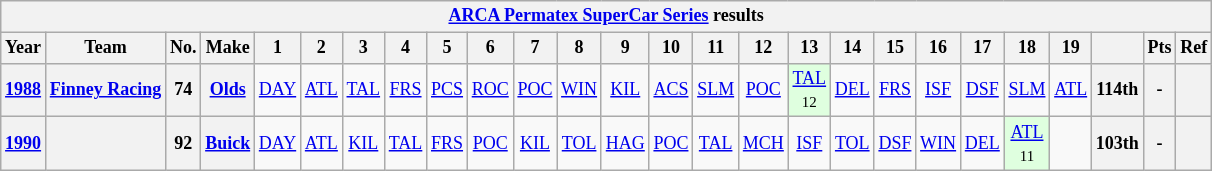<table class="wikitable" style="text-align:center; font-size:75%">
<tr>
<th colspan=45><a href='#'>ARCA Permatex SuperCar Series</a> results</th>
</tr>
<tr>
<th>Year</th>
<th>Team</th>
<th>No.</th>
<th>Make</th>
<th>1</th>
<th>2</th>
<th>3</th>
<th>4</th>
<th>5</th>
<th>6</th>
<th>7</th>
<th>8</th>
<th>9</th>
<th>10</th>
<th>11</th>
<th>12</th>
<th>13</th>
<th>14</th>
<th>15</th>
<th>16</th>
<th>17</th>
<th>18</th>
<th>19</th>
<th></th>
<th>Pts</th>
<th>Ref</th>
</tr>
<tr>
<th><a href='#'>1988</a></th>
<th><a href='#'>Finney Racing</a></th>
<th>74</th>
<th><a href='#'>Olds</a></th>
<td><a href='#'>DAY</a></td>
<td><a href='#'>ATL</a></td>
<td><a href='#'>TAL</a></td>
<td><a href='#'>FRS</a></td>
<td><a href='#'>PCS</a></td>
<td><a href='#'>ROC</a></td>
<td><a href='#'>POC</a></td>
<td><a href='#'>WIN</a></td>
<td><a href='#'>KIL</a></td>
<td><a href='#'>ACS</a></td>
<td><a href='#'>SLM</a></td>
<td><a href='#'>POC</a></td>
<td style="background:#DFFFDF;"><a href='#'>TAL</a><br><small>12</small></td>
<td><a href='#'>DEL</a></td>
<td><a href='#'>FRS</a></td>
<td><a href='#'>ISF</a></td>
<td><a href='#'>DSF</a></td>
<td><a href='#'>SLM</a></td>
<td><a href='#'>ATL</a></td>
<th>114th</th>
<th>-</th>
<th></th>
</tr>
<tr>
<th><a href='#'>1990</a></th>
<th></th>
<th>92</th>
<th><a href='#'>Buick</a></th>
<td><a href='#'>DAY</a></td>
<td><a href='#'>ATL</a></td>
<td><a href='#'>KIL</a></td>
<td><a href='#'>TAL</a></td>
<td><a href='#'>FRS</a></td>
<td><a href='#'>POC</a></td>
<td><a href='#'>KIL</a></td>
<td><a href='#'>TOL</a></td>
<td><a href='#'>HAG</a></td>
<td><a href='#'>POC</a></td>
<td><a href='#'>TAL</a></td>
<td><a href='#'>MCH</a></td>
<td><a href='#'>ISF</a></td>
<td><a href='#'>TOL</a></td>
<td><a href='#'>DSF</a></td>
<td><a href='#'>WIN</a></td>
<td><a href='#'>DEL</a></td>
<td style="background:#DFFFDF;"><a href='#'>ATL</a><br><small>11</small></td>
<td></td>
<th>103th</th>
<th>-</th>
<th></th>
</tr>
</table>
